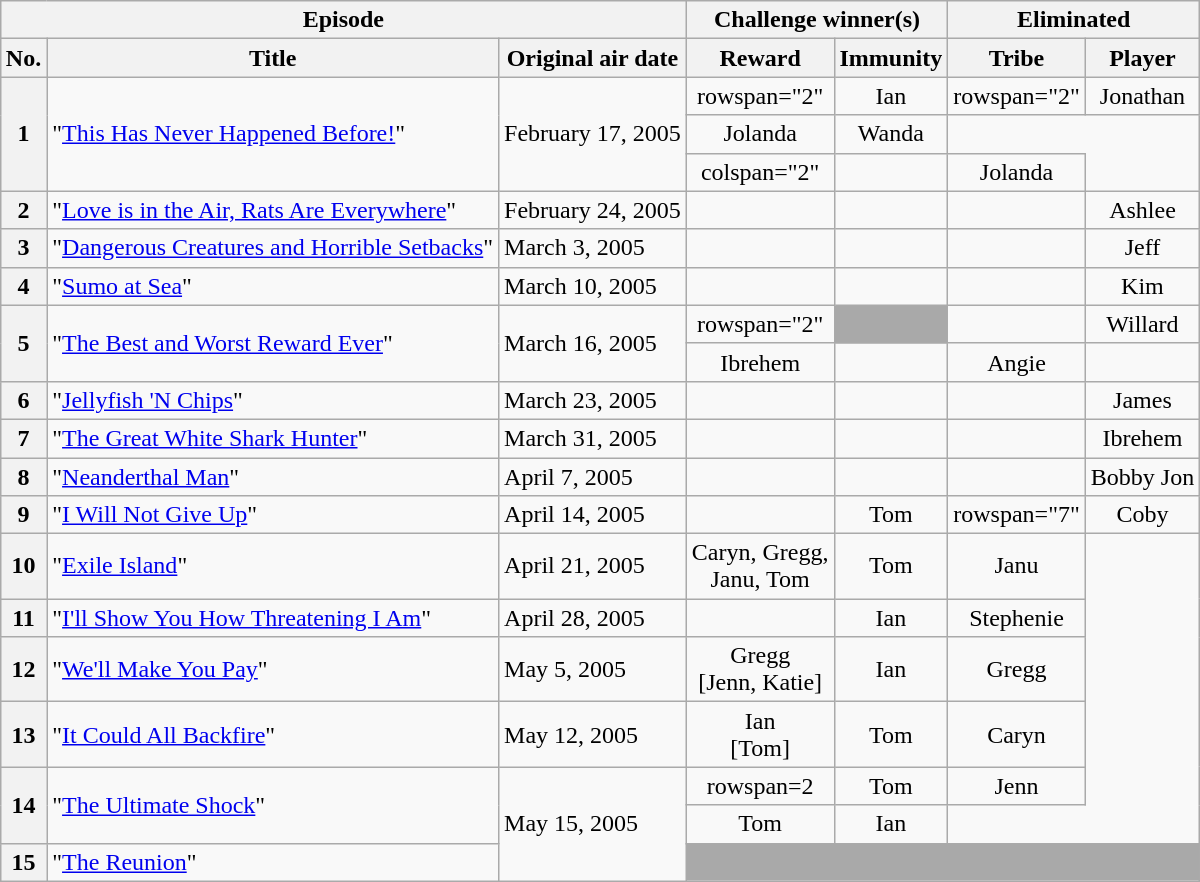<table class="wikitable nowrap" style="margin:auto; text-align:center">
<tr>
<th scope="col" colspan="3">Episode</th>
<th scope="col" colspan="2">Challenge winner(s)</th>
<th colspan="2">Eliminated</th>
</tr>
<tr>
<th scope="col">No.</th>
<th scope="col">Title</th>
<th scope="col">Original air date</th>
<th scope="col">Reward</th>
<th scope="col">Immunity</th>
<th scope="col">Tribe</th>
<th scope="col">Player</th>
</tr>
<tr>
<th rowspan="3">1</th>
<td style="text-align:left;" rowspan="3">"<a href='#'>This Has Never Happened Before!</a>"</td>
<td style="text-align:left;" rowspan="3">February 17, 2005</td>
<td>rowspan="2" </td>
<td>Ian</td>
<td>rowspan="2" </td>
<td>Jonathan</td>
</tr>
<tr>
<td>Jolanda</td>
<td>Wanda</td>
</tr>
<tr>
<td>colspan="2" </td>
<td></td>
<td>Jolanda</td>
</tr>
<tr>
<th>2</th>
<td align="left">"<a href='#'>Love is in the Air, Rats Are Everywhere</a>"</td>
<td align="left">February 24, 2005</td>
<td></td>
<td></td>
<td></td>
<td>Ashlee</td>
</tr>
<tr>
<th>3</th>
<td align="left">"<a href='#'>Dangerous Creatures and Horrible Setbacks</a>"</td>
<td align="left">March 3, 2005</td>
<td></td>
<td></td>
<td></td>
<td>Jeff</td>
</tr>
<tr>
<th>4</th>
<td align="left">"<a href='#'>Sumo at Sea</a>"</td>
<td align="left">March 10, 2005</td>
<td></td>
<td></td>
<td></td>
<td>Kim</td>
</tr>
<tr>
<th rowspan="2">5</th>
<td style="text-align:left;" rowspan="2">"<a href='#'>The Best and Worst Reward Ever</a>"</td>
<td style="text-align:left;" rowspan="2">March 16, 2005</td>
<td>rowspan="2" </td>
<td style="text-align:center; background:darkgrey;"></td>
<td></td>
<td>Willard</td>
</tr>
<tr>
<td>Ibrehem</td>
<td></td>
<td>Angie</td>
</tr>
<tr>
<th>6</th>
<td align="left">"<a href='#'>Jellyfish 'N Chips</a>"</td>
<td align="left">March 23, 2005</td>
<td></td>
<td></td>
<td></td>
<td>James</td>
</tr>
<tr>
<th>7</th>
<td align="left">"<a href='#'>The Great White Shark Hunter</a>"</td>
<td align="left">March 31, 2005</td>
<td></td>
<td></td>
<td></td>
<td>Ibrehem</td>
</tr>
<tr>
<th>8</th>
<td align="left">"<a href='#'>Neanderthal Man</a>"</td>
<td align="left">April 7, 2005</td>
<td></td>
<td></td>
<td></td>
<td>Bobby Jon</td>
</tr>
<tr>
<th>9</th>
<td align="left">"<a href='#'>I Will Not Give Up</a>"</td>
<td align="left">April 14, 2005</td>
<td></td>
<td>Tom</td>
<td>rowspan="7" </td>
<td>Coby</td>
</tr>
<tr>
<th>10</th>
<td align="left">"<a href='#'>Exile Island</a>"</td>
<td align="left">April 21, 2005</td>
<td>Caryn, Gregg,<br>Janu, Tom</td>
<td>Tom</td>
<td>Janu</td>
</tr>
<tr>
<th>11</th>
<td align="left">"<a href='#'>I'll Show You How Threatening I Am</a>"</td>
<td align="left">April 28, 2005</td>
<td></td>
<td>Ian</td>
<td>Stephenie</td>
</tr>
<tr>
<th>12</th>
<td align="left">"<a href='#'>We'll Make You Pay</a>"</td>
<td align="left">May 5, 2005</td>
<td>Gregg<br>[Jenn, Katie]</td>
<td>Ian</td>
<td>Gregg</td>
</tr>
<tr>
<th>13</th>
<td align="left">"<a href='#'>It Could All Backfire</a>"</td>
<td align="left">May 12, 2005</td>
<td>Ian<br>[Tom]</td>
<td>Tom</td>
<td>Caryn</td>
</tr>
<tr>
<th rowspan="2">14</th>
<td style="text-align:left;" rowspan="2">"<a href='#'>The Ultimate Shock</a>"</td>
<td rowspan="3" style="text-align:left;">May 15, 2005</td>
<td>rowspan=2 </td>
<td>Tom</td>
<td>Jenn</td>
</tr>
<tr>
<td>Tom</td>
<td>Ian</td>
</tr>
<tr>
<th>15</th>
<td style="text-align:left;">"<a href='#'>The Reunion</a>"</td>
<td colspan="4" bgcolor="darkgray"></td>
</tr>
</table>
